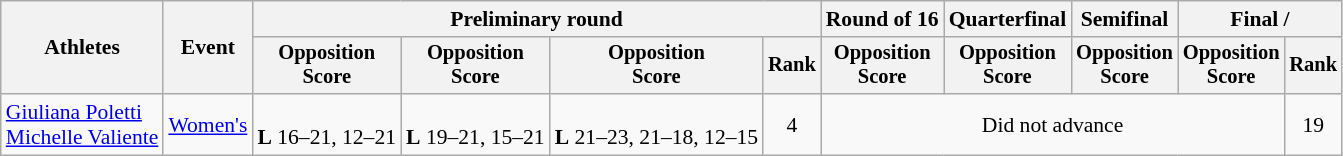<table class=wikitable style=font-size:90%;text-align:center>
<tr>
<th rowspan=2>Athletes</th>
<th rowspan=2>Event</th>
<th colspan=4>Preliminary round</th>
<th>Round of 16</th>
<th>Quarterfinal</th>
<th>Semifinal</th>
<th colspan=2>Final / </th>
</tr>
<tr style=font-size:95%>
<th>Opposition<br>Score</th>
<th>Opposition<br>Score</th>
<th>Opposition<br>Score</th>
<th>Rank</th>
<th>Opposition<br>Score</th>
<th>Opposition<br>Score</th>
<th>Opposition<br>Score</th>
<th>Opposition<br>Score</th>
<th>Rank</th>
</tr>
<tr>
<td align=left><a href='#'>Giuliana Poletti</a><br><a href='#'>Michelle Valiente</a></td>
<td align=left rowspan=2><a href='#'>Women's</a></td>
<td><br><strong>L</strong> 16–21, 12–21</td>
<td><br><strong>L</strong> 19–21, 15–21</td>
<td><br><strong>L</strong> 21–23, 21–18, 12–15</td>
<td>4</td>
<td colspan=4>Did not advance</td>
<td>19</td>
</tr>
</table>
